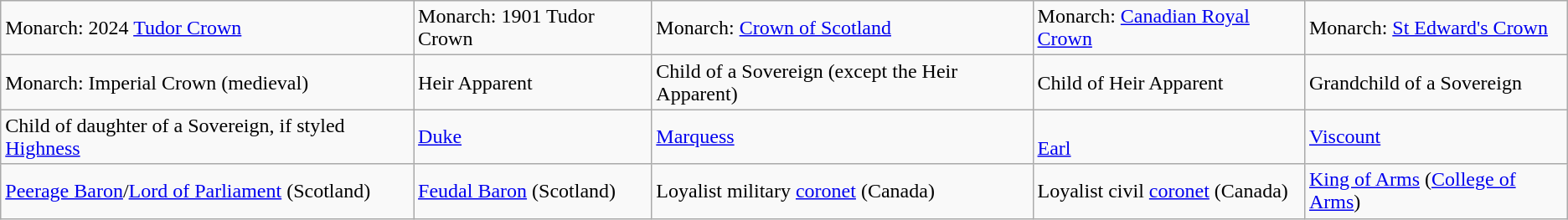<table class="wikitable">
<tr>
<td> Monarch: 2024 <a href='#'>Tudor Crown</a></td>
<td> Monarch: 1901 Tudor Crown</td>
<td> Monarch: <a href='#'>Crown of Scotland</a></td>
<td> Monarch: <a href='#'>Canadian Royal Crown</a></td>
<td> Monarch: <a href='#'>St Edward's Crown</a></td>
</tr>
<tr>
<td> Monarch: Imperial Crown (medieval)</td>
<td> Heir Apparent</td>
<td> Child of a Sovereign (except the Heir Apparent)</td>
<td> Child of Heir Apparent</td>
<td> Grandchild of a Sovereign</td>
</tr>
<tr>
<td> Child of daughter of a Sovereign, if styled <a href='#'>Highness</a></td>
<td> <a href='#'>Duke</a></td>
<td> <a href='#'>Marquess</a></td>
<td><br><a href='#'>Earl</a></td>
<td> <a href='#'>Viscount</a></td>
</tr>
<tr>
<td> <a href='#'>Peerage Baron</a>/<a href='#'>Lord of Parliament</a> (Scotland)</td>
<td> <a href='#'>Feudal Baron</a> (Scotland)</td>
<td> Loyalist military <a href='#'>coronet</a> (Canada)</td>
<td> Loyalist civil <a href='#'>coronet</a> (Canada)</td>
<td> <a href='#'>King of Arms</a> (<a href='#'>College of Arms</a>)<br></td>
</tr>
</table>
